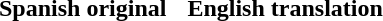<table cellpadding="6">
<tr>
<th>Spanish original</th>
<th>English translation</th>
</tr>
<tr style="vertical-align:top; white-space:nowrap;">
<td></td>
<td></td>
</tr>
</table>
